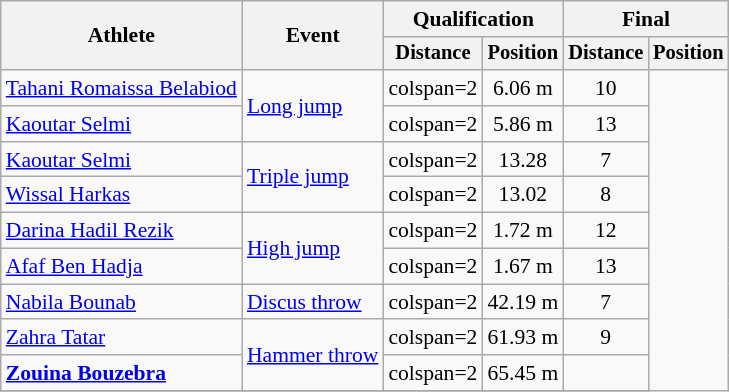<table class=wikitable style=font-size:90%;text-align:center>
<tr>
<th rowspan=2>Athlete</th>
<th rowspan=2>Event</th>
<th colspan=2>Qualification</th>
<th colspan=2>Final</th>
</tr>
<tr style=font-size:95%>
<th>Distance</th>
<th>Position</th>
<th>Distance</th>
<th>Position</th>
</tr>
<tr>
<td align=left><a href='#'>Tahani Romaissa Belabiod</a></td>
<td align=left rowspan=2><a href='#'>Long jump</a></td>
<td>colspan=2 </td>
<td>6.06 m</td>
<td>10</td>
</tr>
<tr>
<td align=left><a href='#'>Kaoutar Selmi</a></td>
<td>colspan=2 </td>
<td>5.86 m</td>
<td>13</td>
</tr>
<tr>
<td align=left><a href='#'>Kaoutar Selmi</a></td>
<td align=left rowspan=2><a href='#'>Triple jump</a></td>
<td>colspan=2 </td>
<td>13.28 </td>
<td>7</td>
</tr>
<tr>
<td align=left><a href='#'>Wissal Harkas</a></td>
<td>colspan=2 </td>
<td>13.02 </td>
<td>8</td>
</tr>
<tr>
<td align=left><a href='#'>Darina Hadil Rezik</a></td>
<td align=left rowspan=2><a href='#'>High jump</a></td>
<td>colspan=2 </td>
<td>1.72 m</td>
<td>12</td>
</tr>
<tr>
<td align=left><a href='#'>Afaf Ben Hadja</a></td>
<td>colspan=2 </td>
<td>1.67 m</td>
<td>13</td>
</tr>
<tr>
<td align=left><a href='#'>Nabila Bounab</a></td>
<td align=left><a href='#'>Discus throw</a></td>
<td>colspan=2 </td>
<td>42.19 m</td>
<td>7</td>
</tr>
<tr>
<td align=left><a href='#'>Zahra Tatar</a></td>
<td align=left rowspan=2><a href='#'>Hammer throw</a></td>
<td>colspan=2 </td>
<td>61.93 m</td>
<td>9</td>
</tr>
<tr>
<td align=left><strong><a href='#'>Zouina Bouzebra</a></strong></td>
<td>colspan=2 </td>
<td>65.45 m</td>
<td></td>
</tr>
<tr>
</tr>
</table>
